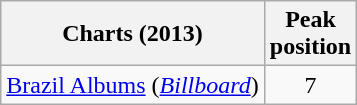<table class="wikitable sortable">
<tr>
<th>Charts (2013)</th>
<th>Peak<br>position</th>
</tr>
<tr>
<td><a href='#'>Brazil Albums</a> (<a href='#'><em>Billboard</em></a>)</td>
<td style="text-align:center;">7</td>
</tr>
</table>
